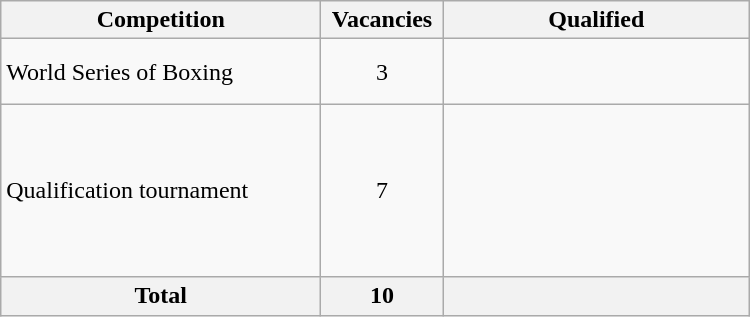<table class = "wikitable" width=500>
<tr>
<th width=300>Competition</th>
<th width=80>Vacancies</th>
<th width=300>Qualified</th>
</tr>
<tr>
<td>World Series of Boxing</td>
<td align="center">3</td>
<td><br><br></td>
</tr>
<tr>
<td>Qualification tournament</td>
<td align="center">7</td>
<td><br><br><br><br><br><br></td>
</tr>
<tr>
<th>Total</th>
<th>10</th>
<th></th>
</tr>
</table>
